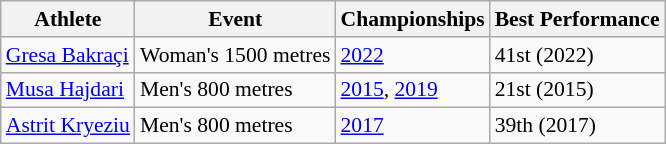<table class=wikitable style="font-size:90%">
<tr>
<th>Athlete</th>
<th>Event</th>
<th>Championships</th>
<th>Best Performance</th>
</tr>
<tr>
<td><a href='#'>Gresa Bakraçi</a></td>
<td>Woman's 1500 metres</td>
<td><a href='#'>2022</a></td>
<td>41st (2022)</td>
</tr>
<tr>
<td><a href='#'>Musa Hajdari</a></td>
<td>Men's 800 metres</td>
<td><a href='#'>2015</a>, <a href='#'>2019</a></td>
<td>21st (2015)</td>
</tr>
<tr>
<td><a href='#'>Astrit Kryeziu</a></td>
<td>Men's 800 metres</td>
<td><a href='#'>2017</a></td>
<td>39th (2017)</td>
</tr>
</table>
